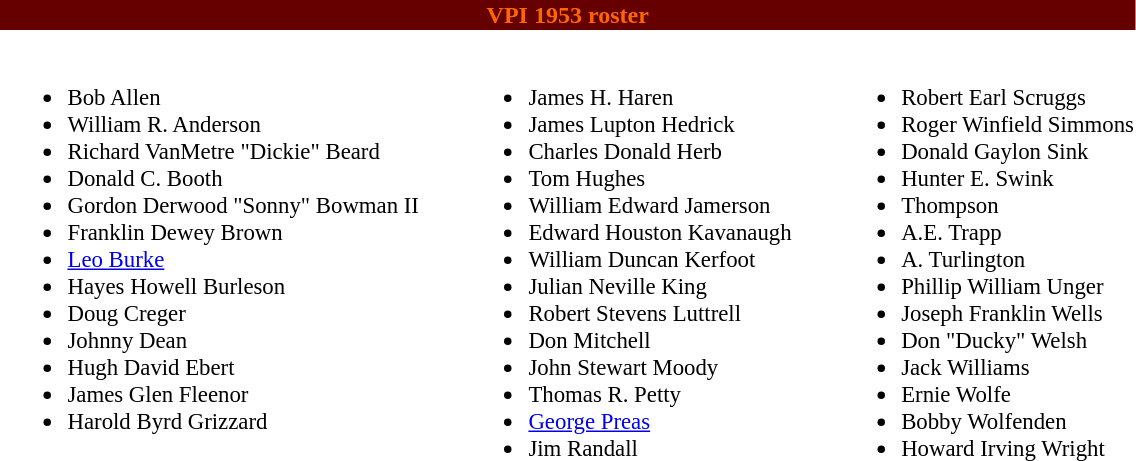<table class="toccolours" style="text-align: left;">
<tr>
<th colspan="9" style="background:#660000;color:#FF6600;text-align:center;"><span><strong>VPI 1953 roster</strong></span></th>
</tr>
<tr>
<td></td>
<td style="font-size:95%; vertical-align:top;"><br><ul><li>Bob Allen</li><li>William R. Anderson</li><li>Richard VanMetre "Dickie" Beard</li><li>Donald C. Booth</li><li>Gordon Derwood "Sonny" Bowman II</li><li>Franklin Dewey Brown</li><li><a href='#'>Leo Burke</a></li><li>Hayes Howell Burleson</li><li>Doug Creger</li><li>Johnny Dean</li><li>Hugh David Ebert</li><li>James Glen Fleenor</li><li>Harold Byrd Grizzard</li></ul></td>
<td style="width: 25px;"></td>
<td style="font-size:95%; vertical-align:top;"><br><ul><li>James H. Haren</li><li>James Lupton Hedrick</li><li>Charles Donald Herb</li><li>Tom Hughes</li><li>William Edward Jamerson</li><li>Edward Houston Kavanaugh</li><li>William Duncan Kerfoot</li><li>Julian Neville King</li><li>Robert Stevens Luttrell</li><li>Don Mitchell</li><li>John Stewart Moody</li><li>Thomas R. Petty</li><li><a href='#'>George Preas</a></li><li>Jim Randall</li></ul></td>
<td style="width: 25px;"></td>
<td style="font-size:95%; vertical-align:top;"><br><ul><li>Robert Earl Scruggs</li><li>Roger Winfield Simmons</li><li>Donald Gaylon Sink</li><li>Hunter E. Swink</li><li>Thompson</li><li>A.E. Trapp</li><li>A. Turlington</li><li>Phillip William Unger</li><li>Joseph Franklin Wells</li><li>Don "Ducky" Welsh</li><li>Jack Williams</li><li>Ernie Wolfe</li><li>Bobby Wolfenden</li><li>Howard Irving Wright</li></ul></td>
</tr>
</table>
